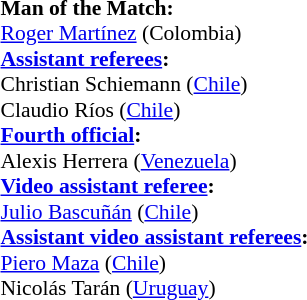<table width=50% style="font-size:90%">
<tr>
<td><br><strong>Man of the Match:</strong>
<br><a href='#'>Roger Martínez</a> (Colombia)<br><strong><a href='#'>Assistant referees</a>:</strong>
<br>Christian Schiemann (<a href='#'>Chile</a>)
<br>Claudio Ríos (<a href='#'>Chile</a>)
<br><strong><a href='#'>Fourth official</a>:</strong>
<br>Alexis Herrera (<a href='#'>Venezuela</a>)
<br><strong><a href='#'>Video assistant referee</a>:</strong>
<br><a href='#'>Julio Bascuñán</a> (<a href='#'>Chile</a>)
<br><strong><a href='#'>Assistant video assistant referees</a>:</strong>
<br><a href='#'>Piero Maza</a> (<a href='#'>Chile</a>)
<br>Nicolás Tarán (<a href='#'>Uruguay</a>)</td>
</tr>
</table>
